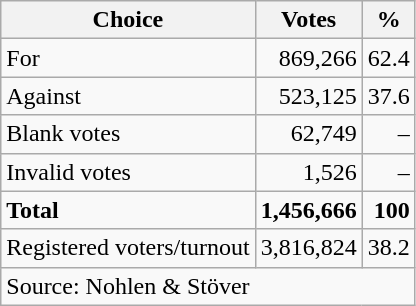<table class=wikitable style=text-align:right>
<tr>
<th>Choice</th>
<th>Votes</th>
<th>%</th>
</tr>
<tr>
<td align=left>For</td>
<td>869,266</td>
<td>62.4</td>
</tr>
<tr>
<td align=left>Against</td>
<td>523,125</td>
<td>37.6</td>
</tr>
<tr>
<td align=left>Blank votes</td>
<td>62,749</td>
<td>–</td>
</tr>
<tr>
<td align=left>Invalid votes</td>
<td>1,526</td>
<td>–</td>
</tr>
<tr>
<td align=left><strong>Total</strong></td>
<td><strong>1,456,666</strong></td>
<td><strong>100</strong></td>
</tr>
<tr>
<td align=left>Registered voters/turnout</td>
<td>3,816,824</td>
<td>38.2</td>
</tr>
<tr>
<td align=left colspan=3>Source: Nohlen & Stöver</td>
</tr>
</table>
